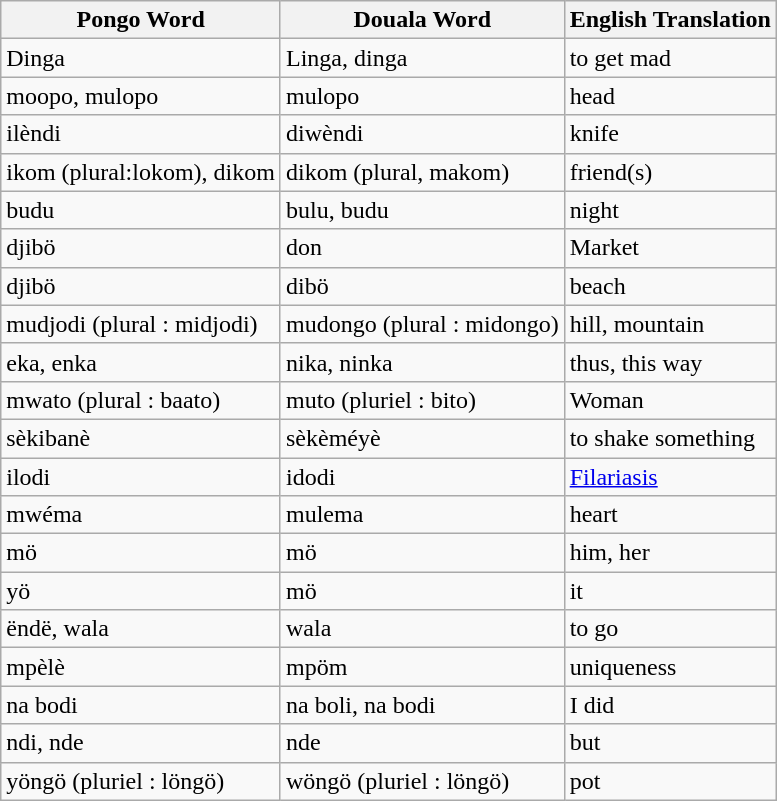<table style="margin-bottom: 10px;" class="wikitable">
<tr>
<th>Pongo Word</th>
<th>Douala Word</th>
<th>English Translation</th>
</tr>
<tr>
<td>Dinga</td>
<td>Linga, dinga</td>
<td>to get mad</td>
</tr>
<tr>
<td>moopo, mulopo</td>
<td>mulopo</td>
<td>head</td>
</tr>
<tr>
<td>ilèndi</td>
<td>diwèndi</td>
<td>knife</td>
</tr>
<tr>
<td>ikom (plural:lokom), dikom</td>
<td>dikom (plural, makom)</td>
<td>friend(s)</td>
</tr>
<tr>
<td>budu</td>
<td>bulu, budu</td>
<td>night</td>
</tr>
<tr>
<td>djibö</td>
<td>don</td>
<td>Market</td>
</tr>
<tr>
<td>djibö</td>
<td>dibö</td>
<td>beach</td>
</tr>
<tr>
<td>mudjodi (plural : midjodi)</td>
<td>mudongo (plural : midongo)</td>
<td>hill, mountain<br></td>
</tr>
<tr>
<td>eka, enka</td>
<td>nika, ninka</td>
<td>thus, this way</td>
</tr>
<tr>
<td>mwato (plural : baato)</td>
<td>muto (pluriel : bito)</td>
<td>Woman</td>
</tr>
<tr>
<td>sèkibanè</td>
<td>sèkèméyè</td>
<td>to shake something</td>
</tr>
<tr>
<td>ilodi</td>
<td>idodi</td>
<td><a href='#'>Filariasis</a></td>
</tr>
<tr>
<td>mwéma</td>
<td>mulema</td>
<td>heart</td>
</tr>
<tr>
<td>mö</td>
<td>mö<br></td>
<td>him, her<br></td>
</tr>
<tr>
<td>yö</td>
<td>mö</td>
<td>it<br></td>
</tr>
<tr>
<td>ëndë, wala<br></td>
<td>wala</td>
<td>to go<br></td>
</tr>
<tr>
<td>mpèlè</td>
<td>mpöm</td>
<td>uniqueness<br></td>
</tr>
<tr>
<td>na bodi</td>
<td>na boli, na bodi</td>
<td>I did<br></td>
</tr>
<tr>
<td>ndi, nde</td>
<td>nde</td>
<td>but</td>
</tr>
<tr>
<td>yöngö (pluriel : löngö)</td>
<td>wöngö (pluriel : löngö)</td>
<td>pot</td>
</tr>
</table>
